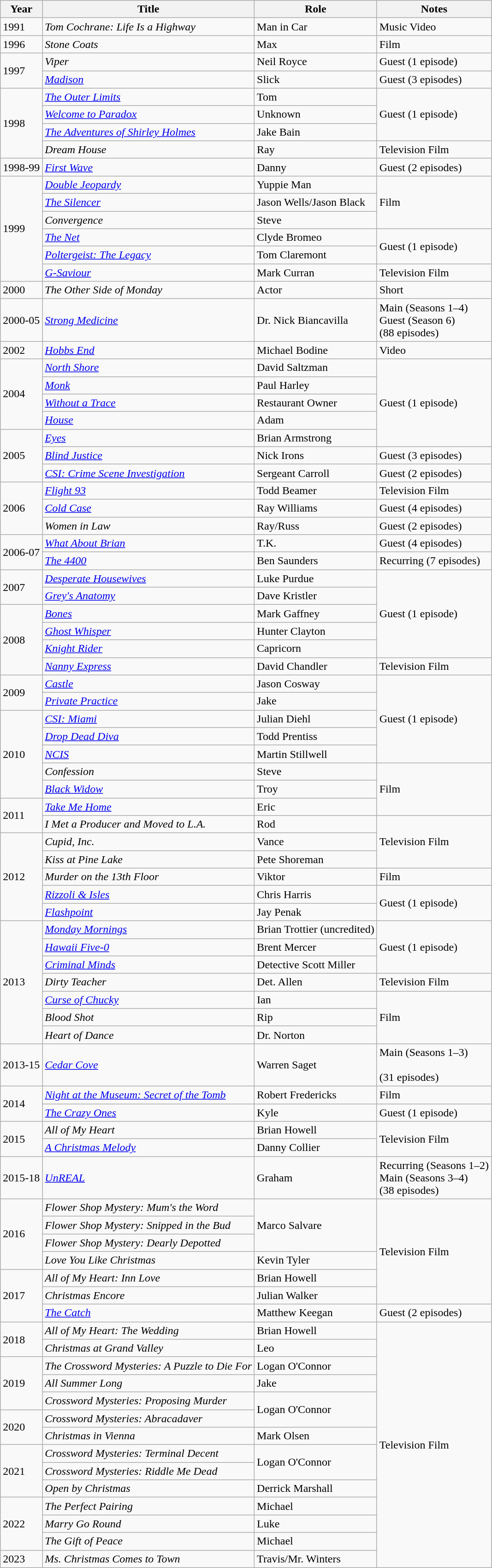<table class="wikitable sortable">
<tr>
<th>Year</th>
<th>Title</th>
<th>Role</th>
<th class="unsortable">Notes</th>
</tr>
<tr>
<td>1991</td>
<td><em>Tom Cochrane: Life Is a Highway</em></td>
<td>Man in Car</td>
<td>Music Video</td>
</tr>
<tr>
<td>1996</td>
<td><em>Stone Coats</em></td>
<td>Max</td>
<td>Film</td>
</tr>
<tr>
<td rowspan=2>1997</td>
<td><em>Viper</em></td>
<td>Neil Royce</td>
<td>Guest (1 episode)</td>
</tr>
<tr>
<td><a href='#'><em>Madison</em></a></td>
<td>Slick</td>
<td>Guest (3 episodes)</td>
</tr>
<tr>
<td rowspan=4>1998</td>
<td data-sort-value="Outer Limits, The"><a href='#'><em>The Outer Limits</em></a></td>
<td>Tom</td>
<td rowspan=3>Guest (1 episode)</td>
</tr>
<tr>
<td><em><a href='#'>Welcome to Paradox</a></em></td>
<td>Unknown</td>
</tr>
<tr>
<td data-sort-value="Adventures of Shirley Holmes, The"><em><a href='#'>The Adventures of Shirley Holmes</a></em></td>
<td>Jake Bain</td>
</tr>
<tr>
<td><em>Dream House</em></td>
<td>Ray</td>
<td>Television Film</td>
</tr>
<tr>
<td>1998-99</td>
<td><a href='#'><em>First Wave</em></a></td>
<td>Danny</td>
<td>Guest (2 episodes)</td>
</tr>
<tr>
<td rowspan=6>1999</td>
<td><a href='#'><em>Double Jeopardy</em></a></td>
<td>Yuppie Man</td>
<td rowspan=3>Film</td>
</tr>
<tr>
<td data-sort-value="Silencer, The"><a href='#'><em>The Silencer</em></a></td>
<td>Jason Wells/Jason Black</td>
</tr>
<tr>
<td><em>Convergence</em></td>
<td>Steve</td>
</tr>
<tr>
<td data-sort-value="Net, The"><a href='#'><em>The Net</em></a></td>
<td>Clyde Bromeo</td>
<td rowspan=2>Guest (1 episode)</td>
</tr>
<tr>
<td><em><a href='#'>Poltergeist: The Legacy</a></em></td>
<td>Tom Claremont</td>
</tr>
<tr>
<td><em><a href='#'>G-Saviour</a></em></td>
<td>Mark Curran</td>
<td>Television Film</td>
</tr>
<tr>
<td>2000</td>
<td data-sort-value="Other Side of Monday, The"><em>The Other Side of Monday</em></td>
<td>Actor</td>
<td>Short</td>
</tr>
<tr>
<td>2000-05</td>
<td><em><a href='#'>Strong Medicine</a></em></td>
<td>Dr. Nick Biancavilla</td>
<td>Main (Seasons 1–4) <br> Guest (Season 6) <br> (88 episodes)</td>
</tr>
<tr>
<td>2002</td>
<td><a href='#'><em>Hobbs End</em></a></td>
<td>Michael Bodine</td>
<td>Video</td>
</tr>
<tr>
<td rowspan=4>2004</td>
<td><a href='#'><em>North Shore</em></a></td>
<td>David Saltzman</td>
<td rowspan=5>Guest (1 episode)</td>
</tr>
<tr>
<td><a href='#'><em>Monk</em></a></td>
<td>Paul Harley</td>
</tr>
<tr>
<td><em><a href='#'>Without a Trace</a></em></td>
<td>Restaurant Owner</td>
</tr>
<tr>
<td><a href='#'><em>House</em></a></td>
<td>Adam</td>
</tr>
<tr>
<td rowspan=3>2005</td>
<td><em><a href='#'>Eyes</a></em></td>
<td>Brian Armstrong</td>
</tr>
<tr>
<td><a href='#'><em>Blind Justice</em></a></td>
<td>Nick Irons</td>
<td>Guest (3 episodes)</td>
</tr>
<tr>
<td><em><a href='#'>CSI: Crime Scene Investigation</a></em></td>
<td>Sergeant Carroll</td>
<td>Guest (2 episodes)</td>
</tr>
<tr>
<td rowspan=3>2006</td>
<td><em><a href='#'>Flight 93</a></em></td>
<td>Todd Beamer</td>
<td>Television Film</td>
</tr>
<tr>
<td><em><a href='#'>Cold Case</a></em></td>
<td>Ray Williams</td>
<td>Guest (4 episodes)</td>
</tr>
<tr>
<td><em>Women in Law</em></td>
<td>Ray/Russ</td>
<td>Guest (2 episodes)</td>
</tr>
<tr>
<td rowspan=2>2006-07</td>
<td><em><a href='#'>What About Brian</a></em></td>
<td>T.K.</td>
<td>Guest (4 episodes)</td>
</tr>
<tr>
<td data-sort-value="4400, The"><em><a href='#'>The 4400</a></em></td>
<td>Ben Saunders</td>
<td>Recurring (7 episodes)</td>
</tr>
<tr>
<td rowspan=2>2007</td>
<td><em><a href='#'>Desperate Housewives</a></em></td>
<td>Luke Purdue</td>
<td rowspan=5>Guest (1 episode)</td>
</tr>
<tr>
<td><em><a href='#'>Grey's Anatomy</a></em></td>
<td>Dave Kristler</td>
</tr>
<tr>
<td rowspan=4>2008</td>
<td><a href='#'><em>Bones</em></a></td>
<td>Mark Gaffney</td>
</tr>
<tr>
<td><em><a href='#'>Ghost Whisper</a></em></td>
<td>Hunter Clayton</td>
</tr>
<tr>
<td><a href='#'><em>Knight Rider</em></a></td>
<td>Capricorn</td>
</tr>
<tr>
<td><em><a href='#'>Nanny Express</a></em></td>
<td>David Chandler</td>
<td>Television Film</td>
</tr>
<tr>
<td rowspan=2>2009</td>
<td><a href='#'><em>Castle</em></a></td>
<td>Jason Cosway</td>
<td rowspan=5>Guest (1 episode)</td>
</tr>
<tr>
<td><a href='#'><em>Private Practice</em></a></td>
<td>Jake</td>
</tr>
<tr>
<td rowspan=5>2010</td>
<td><em><a href='#'>CSI: Miami</a></em></td>
<td>Julian Diehl</td>
</tr>
<tr>
<td><em><a href='#'>Drop Dead Diva</a></em></td>
<td>Todd Prentiss</td>
</tr>
<tr>
<td><a href='#'><em>NCIS</em></a></td>
<td>Martin Stillwell</td>
</tr>
<tr>
<td><em>Confession</em></td>
<td>Steve</td>
<td rowspan=3>Film</td>
</tr>
<tr>
<td><a href='#'><em>Black Widow</em></a></td>
<td>Troy</td>
</tr>
<tr>
<td rowspan=2>2011</td>
<td><a href='#'><em>Take Me Home</em></a></td>
<td>Eric</td>
</tr>
<tr>
<td><em>I Met a Producer and Moved to L.A.</em></td>
<td>Rod</td>
<td rowspan=3>Television Film</td>
</tr>
<tr>
<td rowspan=5>2012</td>
<td><em>Cupid, Inc.</em></td>
<td>Vance</td>
</tr>
<tr>
<td><em>Kiss at Pine Lake</em></td>
<td>Pete Shoreman</td>
</tr>
<tr>
<td><em>Murder on the 13th Floor</em></td>
<td>Viktor</td>
<td>Film</td>
</tr>
<tr>
<td><em><a href='#'>Rizzoli & Isles</a></em></td>
<td>Chris Harris</td>
<td rowspan=2>Guest (1 episode)</td>
</tr>
<tr>
<td><a href='#'><em>Flashpoint</em></a></td>
<td>Jay Penak</td>
</tr>
<tr>
<td rowspan=7>2013</td>
<td><em><a href='#'>Monday Mornings</a></em></td>
<td>Brian Trottier (uncredited)</td>
<td rowspan=3>Guest (1 episode)</td>
</tr>
<tr>
<td><a href='#'><em>Hawaii Five-0</em></a></td>
<td>Brent Mercer</td>
</tr>
<tr>
<td><em><a href='#'>Criminal Minds</a></em></td>
<td>Detective Scott Miller</td>
</tr>
<tr>
<td><em>Dirty Teacher</em></td>
<td>Det. Allen</td>
<td>Television Film</td>
</tr>
<tr>
<td><em><a href='#'>Curse of Chucky</a></em></td>
<td>Ian</td>
<td rowspan=3>Film</td>
</tr>
<tr>
<td><em>Blood Shot</em></td>
<td>Rip</td>
</tr>
<tr>
<td><em>Heart of Dance</em></td>
<td>Dr. Norton</td>
</tr>
<tr>
<td>2013-15</td>
<td><a href='#'><em>Cedar Cove</em></a></td>
<td>Warren Saget</td>
<td>Main (Seasons 1–3) <br><br>(31 episodes)</td>
</tr>
<tr>
<td rowspan=2>2014</td>
<td><em><a href='#'>Night at the Museum: Secret of the Tomb</a></em></td>
<td>Robert Fredericks</td>
<td>Film</td>
</tr>
<tr>
<td data-sort-value="Crazy Ones, The"><em><a href='#'>The Crazy Ones</a></em></td>
<td>Kyle</td>
<td>Guest (1 episode)</td>
</tr>
<tr>
<td rowspan=2>2015</td>
<td><em>All of My Heart</em></td>
<td>Brian Howell</td>
<td rowspan=2>Television Film</td>
</tr>
<tr>
<td data-sort-value="Christmas Melody, A"><em><a href='#'>A Christmas Melody</a></em></td>
<td>Danny Collier</td>
</tr>
<tr>
<td>2015-18</td>
<td><em><a href='#'>UnREAL</a></em></td>
<td>Graham</td>
<td>Recurring (Seasons 1–2) <br> Main (Seasons 3–4) <br> (38 episodes)</td>
</tr>
<tr>
<td rowspan=4>2016</td>
<td><em>Flower Shop Mystery: Mum's the Word</em></td>
<td rowspan=3>Marco Salvare</td>
<td rowspan=6>Television Film</td>
</tr>
<tr>
<td><em>Flower Shop Mystery: Snipped in the Bud</em></td>
</tr>
<tr>
<td><em>Flower Shop Mystery: Dearly Depotted</em></td>
</tr>
<tr>
<td><em>Love You Like Christmas</em></td>
<td>Kevin Tyler</td>
</tr>
<tr>
<td rowspan=3>2017</td>
<td><em>All of My Heart: Inn Love</em></td>
<td>Brian Howell</td>
</tr>
<tr>
<td><em>Christmas Encore</em></td>
<td>Julian Walker</td>
</tr>
<tr>
<td data-sort-value="Catch, The"><a href='#'><em>The Catch</em></a></td>
<td>Matthew Keegan</td>
<td>Guest (2 episodes)</td>
</tr>
<tr>
<td rowspan=2>2018</td>
<td><em>All of My Heart: The Wedding</em></td>
<td>Brian Howell</td>
<td rowspan=15>Television Film</td>
</tr>
<tr>
<td><em>Christmas at Grand Valley</em></td>
<td>Leo</td>
</tr>
<tr>
<td rowspan=3>2019</td>
<td data-sort-value="Crossword Mysteries: A Puzzle to Die For, The"><em>The Crossword Mysteries: A Puzzle to Die For</em></td>
<td>Logan O'Connor</td>
</tr>
<tr>
<td><em>All Summer Long</em></td>
<td>Jake</td>
</tr>
<tr>
<td><em>Crossword Mysteries: Proposing Murder</em></td>
<td rowspan=2>Logan O'Connor</td>
</tr>
<tr>
<td rowspan=2>2020</td>
<td><em>Crossword Mysteries: Abracadaver</em></td>
</tr>
<tr>
<td><em>Christmas in Vienna</em></td>
<td>Mark Olsen</td>
</tr>
<tr>
<td rowspan=3>2021</td>
<td><em>Crossword Mysteries: Terminal Decent</em></td>
<td rowspan=2>Logan O'Connor</td>
</tr>
<tr>
<td><em>Crossword Mysteries: Riddle Me Dead</em></td>
</tr>
<tr>
<td><em>Open by Christmas</em></td>
<td>Derrick Marshall</td>
</tr>
<tr>
<td rowspan=3>2022</td>
<td data-sort-value="Perfect Pairing, The"><em>The Perfect Pairing</em></td>
<td>Michael</td>
</tr>
<tr>
<td><em>Marry Go Round</em></td>
<td>Luke</td>
</tr>
<tr>
<td data-sort-value="Gift of Peace, The"><em>The Gift of Peace</em></td>
<td>Michael</td>
</tr>
<tr>
<td>2023</td>
<td><em>Ms. Christmas Comes to Town</em></td>
<td>Travis/Mr. Winters</td>
</tr>
</table>
